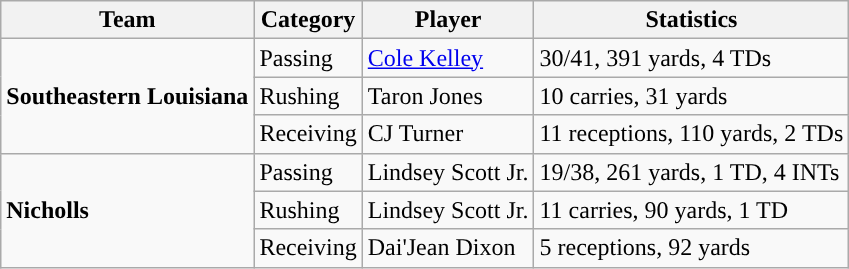<table class="wikitable" style="float: left;">
<tr>
<th>Team</th>
<th>Category</th>
<th>Player</th>
<th>Statistics</th>
</tr>
<tr>
<td rowspan=3><strong>Southeastern Louisiana</strong></td>
<td>Passing</td>
<td><a href='#'>Cole Kelley</a></td>
<td>30/41, 391 yards, 4 TDs</td>
</tr>
<tr>
<td>Rushing</td>
<td>Taron Jones</td>
<td>10 carries, 31 yards</td>
</tr>
<tr>
<td>Receiving</td>
<td>CJ Turner</td>
<td>11 receptions, 110 yards, 2 TDs</td>
</tr>
<tr>
<td rowspan=3><strong>Nicholls</strong></td>
<td>Passing</td>
<td>Lindsey Scott Jr.</td>
<td>19/38, 261 yards, 1 TD, 4 INTs</td>
</tr>
<tr>
<td>Rushing</td>
<td>Lindsey Scott Jr.</td>
<td>11 carries, 90 yards, 1 TD</td>
</tr>
<tr>
<td>Receiving</td>
<td>Dai'Jean Dixon</td>
<td>5 receptions, 92 yards</td>
</tr>
</table>
